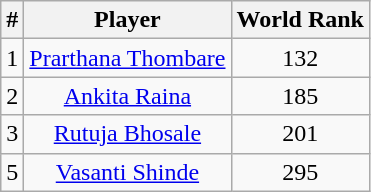<table class="wikitable sortable" style="text-align:center;">
<tr>
<th>#</th>
<th>Player</th>
<th>World Rank</th>
</tr>
<tr>
<td>1</td>
<td><a href='#'>Prarthana Thombare</a></td>
<td>132</td>
</tr>
<tr>
<td>2</td>
<td><a href='#'>Ankita Raina</a></td>
<td>185</td>
</tr>
<tr>
<td>3</td>
<td><a href='#'>Rutuja Bhosale</a></td>
<td>201</td>
</tr>
<tr>
<td>5</td>
<td><a href='#'>Vasanti Shinde</a></td>
<td>295</td>
</tr>
</table>
